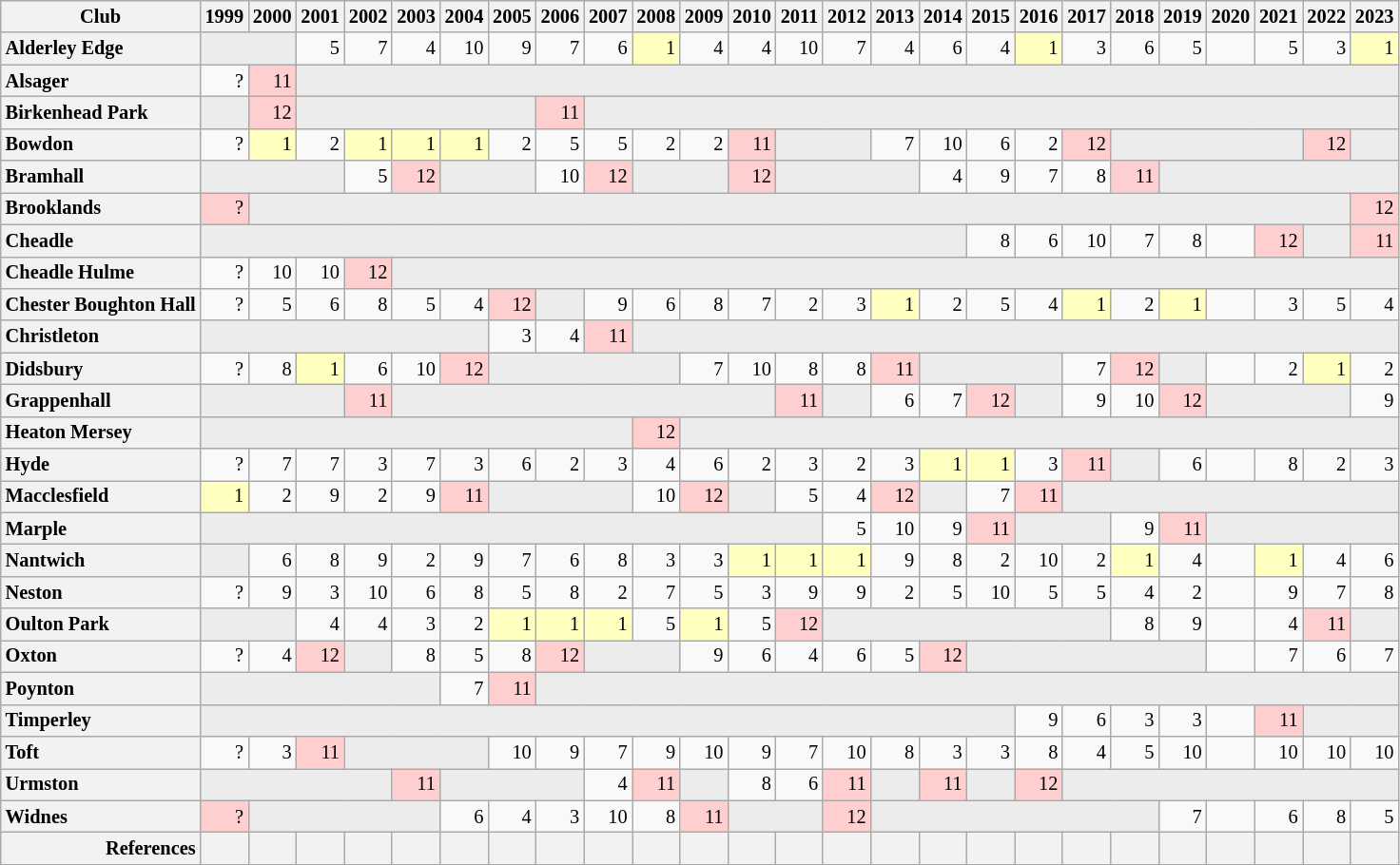<table class="wikitable plainrowheaders" style="font-size:85%; text-align: right;">
<tr>
<th scope="col">Club</th>
<th scope="col">1999</th>
<th scope="col">2000</th>
<th scope="col">2001</th>
<th scope="col">2002</th>
<th scope="col">2003</th>
<th scope="col">2004</th>
<th scope="col">2005</th>
<th scope="col">2006</th>
<th scope="col">2007</th>
<th scope="col">2008</th>
<th scope="col">2009</th>
<th scope="col">2010</th>
<th scope="col">2011</th>
<th scope="col">2012</th>
<th scope="col">2013</th>
<th scope="col">2014</th>
<th scope="col">2015</th>
<th scope="col">2016</th>
<th scope="col">2017</th>
<th scope="col">2018</th>
<th scope="col">2019</th>
<th scope="col">2020</th>
<th scope="col">2021</th>
<th scope="col">2022</th>
<th scope="col">2023</th>
</tr>
<tr>
<th scope="col" style="text-align: left;">Alderley Edge</th>
<td bgcolor="#ececec" colspan="2"></td>
<td>5</td>
<td>7</td>
<td>4</td>
<td>10</td>
<td>9</td>
<td>7</td>
<td>6</td>
<td bgcolor="#ffffbf">1</td>
<td>4</td>
<td>4</td>
<td>10</td>
<td>7</td>
<td>4</td>
<td>6</td>
<td>4</td>
<td bgcolor="#ffffbf">1</td>
<td>3</td>
<td>6</td>
<td>5</td>
<td></td>
<td>5</td>
<td>3</td>
<td bgcolor="#ffffbf">1</td>
</tr>
<tr>
<th scope="col" style="text-align: left;">Alsager</th>
<td>?</td>
<td bgcolor="#ffcfcf">11</td>
<td bgcolor="#ececec" colspan="23"></td>
</tr>
<tr>
<th scope="col" style="text-align: left;">Birkenhead Park</th>
<td bgcolor="#ececec"></td>
<td bgcolor="#ffcfcf">12</td>
<td bgcolor="#ececec" colspan="5"></td>
<td bgcolor="#ffcfcf">11</td>
<td bgcolor="#ececec" colspan="17"></td>
</tr>
<tr>
<th scope="col" style="text-align: left;">Bowdon</th>
<td>?</td>
<td bgcolor="#ffffbf">1</td>
<td>2</td>
<td bgcolor="#ffffbf">1</td>
<td bgcolor="#ffffbf">1</td>
<td bgcolor="#ffffbf">1</td>
<td>2</td>
<td>5</td>
<td>5</td>
<td>2</td>
<td>2</td>
<td bgcolor="#ffcfcf">11</td>
<td bgcolor="#ececec" colspan="2"></td>
<td>7</td>
<td>10</td>
<td>6</td>
<td>2</td>
<td bgcolor="#ffcfcf">12</td>
<td bgcolor="#ececec" colspan="4"></td>
<td bgcolor="#ffcfcf">12</td>
<td bgcolor="#ececec" colspan="1"></td>
</tr>
<tr>
<th scope="col" style="text-align: left;">Bramhall</th>
<td bgcolor="#ececec" colspan="3"></td>
<td>5</td>
<td bgcolor="#ffcfcf">12</td>
<td bgcolor="#ececec" colspan="2"></td>
<td>10</td>
<td bgcolor="#ffcfcf">12</td>
<td bgcolor="#ececec" colspan="2"></td>
<td bgcolor="#ffcfcf">12</td>
<td bgcolor="#ececec" colspan="3"></td>
<td>4</td>
<td>9</td>
<td>7</td>
<td>8</td>
<td bgcolor="#ffcfcf">11</td>
<td bgcolor="#ececec" colspan= "5"></td>
</tr>
<tr>
<th scope="col" style="text-align: left;">Brooklands</th>
<td bgcolor="#ffcfcf">?</td>
<td bgcolor="#ececec" colspan="23"></td>
<td bgcolor="#ffcfcf">12</td>
</tr>
<tr>
<th scope="col" style="text-align: left;">Cheadle</th>
<td bgcolor="#ececec" colspan="16"></td>
<td>8</td>
<td>6</td>
<td>10</td>
<td>7</td>
<td>8</td>
<td></td>
<td bgcolor="#ffcfcf">12</td>
<td bgcolor="#ececec"></td>
<td bgcolor="#ffcfcf">11</td>
</tr>
<tr>
<th scope="col" style="text-align: left;">Cheadle Hulme</th>
<td>?</td>
<td>10</td>
<td>10</td>
<td bgcolor="#ffcfcf">12</td>
<td bgcolor="#ececec" colspan="21"></td>
</tr>
<tr>
<th scope="col" style="text-align: left;">Chester Boughton Hall</th>
<td>?</td>
<td>5</td>
<td>6</td>
<td>8</td>
<td>5</td>
<td>4</td>
<td bgcolor="#ffcfcf">12</td>
<td bgcolor="#ececec"></td>
<td>9</td>
<td>6</td>
<td>8</td>
<td>7</td>
<td>2</td>
<td>3</td>
<td bgcolor="#ffffbf">1</td>
<td>2</td>
<td>5</td>
<td>4</td>
<td bgcolor="#ffffbf">1</td>
<td>2</td>
<td bgcolor="#ffffbf">1</td>
<td></td>
<td>3</td>
<td>5</td>
<td>4</td>
</tr>
<tr>
<th scope="col" style="text-align: left;">Christleton</th>
<td bgcolor="#ececec" colspan="6"></td>
<td>3</td>
<td>4</td>
<td bgcolor="#ffcfcf">11</td>
<td bgcolor="#ececec" colspan="16"></td>
</tr>
<tr>
<th scope="col" style="text-align: left;">Didsbury</th>
<td>?</td>
<td>8</td>
<td bgcolor="#ffffbf">1</td>
<td>6</td>
<td>10</td>
<td bgcolor="#ffcfcf">12</td>
<td bgcolor="#ececec" colspan="4"></td>
<td>7</td>
<td>10</td>
<td>8</td>
<td>8</td>
<td bgcolor="#ffcfcf">11</td>
<td bgcolor="#ececec" colspan="3"></td>
<td>7</td>
<td bgcolor="#ffcfcf">12</td>
<td bgcolor="#ececec"></td>
<td></td>
<td>2</td>
<td bgcolor="#ffffbf">1</td>
<td>2</td>
</tr>
<tr>
<th scope="col" style="text-align: left;">Grappenhall</th>
<td bgcolor="#ececec" colspan="3"></td>
<td bgcolor="#ffcfcf">11</td>
<td bgcolor="#ececec" colspan="8"></td>
<td bgcolor="#ffcfcf">11</td>
<td bgcolor="#ececec"></td>
<td>6</td>
<td>7</td>
<td bgcolor="#ffcfcf">12</td>
<td bgcolor="#ececec"></td>
<td>9</td>
<td>10</td>
<td bgcolor="#ffcfcf">12</td>
<td bgcolor="#ececec" colspan= "3"></td>
<td>9</td>
</tr>
<tr>
<th scope="col" style="text-align: left;">Heaton Mersey</th>
<td bgcolor="#ececec" colspan="9"></td>
<td bgcolor="#ffcfcf">12</td>
<td bgcolor="#ececec" colspan="15"></td>
</tr>
<tr>
<th scope="col" style="text-align: left;">Hyde</th>
<td>?</td>
<td>7</td>
<td>7</td>
<td>3</td>
<td>7</td>
<td>3</td>
<td>6</td>
<td>2</td>
<td>3</td>
<td>4</td>
<td>6</td>
<td>2</td>
<td>3</td>
<td>2</td>
<td>3</td>
<td bgcolor="#ffffbf">1</td>
<td bgcolor="#ffffbf">1</td>
<td>3</td>
<td bgcolor="#ffcfcf">11</td>
<td bgcolor="#ececec"></td>
<td>6</td>
<td></td>
<td>8</td>
<td>2</td>
<td>3</td>
</tr>
<tr>
<th scope="col" style="text-align: left;">Macclesfield</th>
<td bgcolor="#ffffbf">1</td>
<td>2</td>
<td>9</td>
<td>2</td>
<td>9</td>
<td bgcolor="#ffcfcf">11</td>
<td bgcolor="#ececec" colspan="3"></td>
<td>10</td>
<td bgcolor="#ffcfcf">12</td>
<td bgcolor="#ececec"></td>
<td>5</td>
<td>4</td>
<td bgcolor="#ffcfcf">12</td>
<td bgcolor="#ececec"></td>
<td>7</td>
<td bgcolor="#ffcfcf">11</td>
<td bgcolor="#ececec" colspan="7"></td>
</tr>
<tr>
<th scope="col" style="text-align: left;">Marple</th>
<td bgcolor="#ececec" colspan="13"></td>
<td>5</td>
<td>10</td>
<td>9</td>
<td bgcolor="#ffcfcf">11</td>
<td bgcolor="#ececec" colspan="2"></td>
<td>9</td>
<td bgcolor="#ffcfcf">11</td>
<td bgcolor="#ececec" colspan= "4"></td>
</tr>
<tr>
<th scope="col" style="text-align: left;">Nantwich</th>
<td bgcolor="#ececec"></td>
<td>6</td>
<td>8</td>
<td>9</td>
<td>2</td>
<td>9</td>
<td>7</td>
<td>6</td>
<td>8</td>
<td>3</td>
<td>3</td>
<td bgcolor="#ffffbf">1</td>
<td bgcolor="#ffffbf">1</td>
<td bgcolor="#ffffbf">1</td>
<td>9</td>
<td>8</td>
<td>2</td>
<td>10</td>
<td>2</td>
<td bgcolor="#ffffbf">1</td>
<td>4</td>
<td></td>
<td bgcolor="#ffffbf">1</td>
<td>4</td>
<td>6</td>
</tr>
<tr>
<th scope="col" style="text-align: left;">Neston</th>
<td>?</td>
<td>9</td>
<td>3</td>
<td>10</td>
<td>6</td>
<td>8</td>
<td>5</td>
<td>8</td>
<td>2</td>
<td>7</td>
<td>5</td>
<td>3</td>
<td>9</td>
<td>9</td>
<td>2</td>
<td>5</td>
<td>10</td>
<td>5</td>
<td>5</td>
<td>4</td>
<td>2</td>
<td></td>
<td>9</td>
<td>7</td>
<td>8</td>
</tr>
<tr>
<th scope="col" style="text-align: left;">Oulton Park</th>
<td bgcolor="#ececec" colspan="2"></td>
<td>4</td>
<td>4</td>
<td>3</td>
<td>2</td>
<td bgcolor="#ffffbf">1</td>
<td bgcolor="#ffffbf">1</td>
<td bgcolor="#ffffbf">1</td>
<td>5</td>
<td bgcolor="#ffffbf">1</td>
<td>5</td>
<td bgcolor="#ffcfcf">12</td>
<td bgcolor="#ececec" colspan="6"></td>
<td>8</td>
<td>9</td>
<td></td>
<td>4</td>
<td bgcolor="#ffcfcf">11</td>
<td bgcolor="#ececec" colspan="1"></td>
</tr>
<tr>
<th scope="col" style="text-align: left;">Oxton</th>
<td>?</td>
<td>4</td>
<td bgcolor="#ffcfcf">12</td>
<td bgcolor="#ececec"></td>
<td>8</td>
<td>5</td>
<td>8</td>
<td bgcolor="#ffcfcf">12</td>
<td bgcolor="#ececec" colspan="2"></td>
<td>9</td>
<td>6</td>
<td>4</td>
<td>6</td>
<td>5</td>
<td bgcolor="#ffcfcf">12</td>
<td bgcolor="#ececec" colspan="5"></td>
<td></td>
<td>7</td>
<td>6</td>
<td>7</td>
</tr>
<tr>
<th scope="col" style="text-align: left;">Poynton</th>
<td bgcolor="#ececec" colspan="5"></td>
<td>7</td>
<td bgcolor="#ffcfcf">11</td>
<td bgcolor="#ececec" colspan="18"></td>
</tr>
<tr>
<th scope="col" style="text-align: left;">Timperley</th>
<td bgcolor="#ececec" colspan="17"></td>
<td>9</td>
<td>6</td>
<td>3</td>
<td>3</td>
<td></td>
<td bgcolor="#ffcfcf">11</td>
<td bgcolor="#ececec" colspan= "2"></td>
</tr>
<tr>
<th scope="col" style="text-align: left;">Toft</th>
<td>?</td>
<td>3</td>
<td bgcolor="#ffcfcf">11</td>
<td bgcolor="#ececec" colspan="3"></td>
<td>10</td>
<td>9</td>
<td>7</td>
<td>9</td>
<td>10</td>
<td>9</td>
<td>7</td>
<td>10</td>
<td>8</td>
<td>3</td>
<td>3</td>
<td>8</td>
<td>4</td>
<td>5</td>
<td>10</td>
<td></td>
<td>10</td>
<td>10</td>
<td>10</td>
</tr>
<tr>
<th scope="col" style="text-align: left;">Urmston</th>
<td bgcolor="#ececec" colspan="4"></td>
<td bgcolor="#ffcfcf">11</td>
<td bgcolor="#ececec" colspan="3"></td>
<td>4</td>
<td bgcolor="#ffcfcf">11</td>
<td bgcolor="#ececec"></td>
<td>8</td>
<td>6</td>
<td bgcolor="#ffcfcf">11</td>
<td bgcolor="#ececec"></td>
<td bgcolor="#ffcfcf">11</td>
<td bgcolor="#ececec"></td>
<td bgcolor="#ffcfcf">12</td>
<td bgcolor="#ececec" colspan="7"></td>
</tr>
<tr>
<th scope="col" style="text-align: left;">Widnes</th>
<td bgcolor="#ffcfcf">?</td>
<td bgcolor="#ececec" colspan="4"></td>
<td>6</td>
<td>4</td>
<td>3</td>
<td>10</td>
<td>8</td>
<td bgcolor="#ffcfcf">11</td>
<td bgcolor="#ececec" colspan="2"></td>
<td bgcolor="#ffcfcf">12</td>
<td bgcolor="#ececec" colspan="6"></td>
<td>7</td>
<td></td>
<td>6</td>
<td>8</td>
<td>5</td>
</tr>
<tr style="text-align: center;">
<th scope="row" style="text-align: right;">References</th>
<th scope="col"></th>
<th scope="col"></th>
<th scope="col"></th>
<th scope="col"></th>
<th scope="col"></th>
<th scope="col"></th>
<th scope="col"></th>
<th scope="col"></th>
<th scope="col"></th>
<th scope="col"></th>
<th scope="col"></th>
<th scope="col"></th>
<th scope="col"></th>
<th scope="col"></th>
<th scope="col"></th>
<th scope="col"></th>
<th scope="col"></th>
<th scope="col"></th>
<th scope="col"></th>
<th scope="col"></th>
<th scope="col"></th>
<th scope="col"></th>
<th scope="col"></th>
<th scope="col"></th>
<th scope="col"></th>
</tr>
</table>
